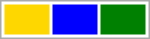<table style=" width: 100px; border: 1px solid #aaaaaa">
<tr>
<td style="background-color:gold"> </td>
<td style="background-color:blue"> </td>
<td style="background-color:green"> </td>
</tr>
</table>
